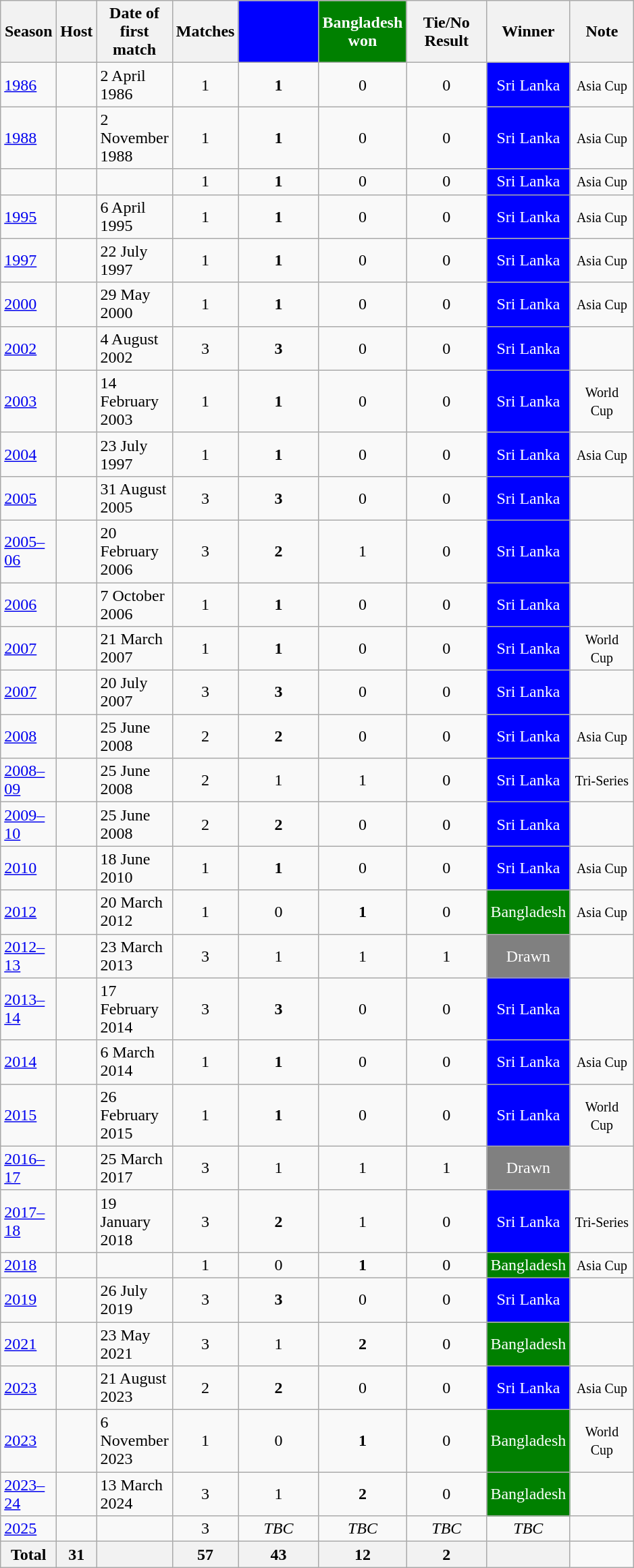<table class="wikitable" " style="text-align:center" style="text-align:center;">
<tr>
<th style="width:3em;">Season</th>
<th style="width:2em;">Host</th>
<th style="width:2.5em;">Date of <br> first match</th>
<th style="width:2em;">Matches</th>
<th style="background: 	blue	;color:white; width:4.5em;"></th>
<th style="background: 	green	;color:white; width:4.5em;">Bangladesh won</th>
<th style="width:4.5em;">Tie/No Result</th>
<th style="width:4.5em;">Winner</th>
<th style="width:3.5em;">Note</th>
</tr>
<tr>
<td align="left"><a href='#'>1986</a></td>
<td></td>
<td align="left">2 April 1986</td>
<td style="text-align:center;">1</td>
<td style="text-align:center;"><strong>1</strong></td>
<td style="text-align:center;">0</td>
<td style="text-align:center;">0</td>
<td style="background: 	blue	;color:white;">Sri Lanka</td>
<td><small>Asia Cup</small></td>
</tr>
<tr>
<td align="left"><a href='#'>1988</a></td>
<td></td>
<td align="left">2 November 1988</td>
<td style="text-align:center;">1</td>
<td style="text-align:center;"><strong>1</strong></td>
<td style="text-align:center;">0</td>
<td style="text-align:center;">0</td>
<td style="background: 	blue	;color:white;">Sri Lanka</td>
<td><small>Asia Cup</small></td>
</tr>
<tr>
<td align="left"></td>
<td></td>
<td align="left"></td>
<td style="text-align:center;">1</td>
<td style="text-align:center;"><strong>1</strong></td>
<td style="text-align:center;">0</td>
<td style="text-align:center;">0</td>
<td style="background: 	blue	;color:white;">Sri Lanka</td>
<td><small>Asia Cup</small></td>
</tr>
<tr>
<td align="left"><a href='#'>1995</a></td>
<td></td>
<td align="left">6 April 1995</td>
<td style="text-align:center;">1</td>
<td style="text-align:center;"><strong>1</strong></td>
<td style="text-align:center;">0</td>
<td style="text-align:center;">0</td>
<td style="background: 	blue	;color:white;">Sri Lanka</td>
<td><small>Asia Cup</small></td>
</tr>
<tr>
<td align="left"><a href='#'>1997</a></td>
<td></td>
<td align="left">22 July 1997</td>
<td style="text-align:center;">1</td>
<td style="text-align:center;"><strong>1</strong></td>
<td style="text-align:center;">0</td>
<td style="text-align:center;">0</td>
<td style="background: 	blue	;color:white;">Sri Lanka</td>
<td><small>Asia Cup</small></td>
</tr>
<tr>
<td align="left"><a href='#'>2000</a></td>
<td></td>
<td align="left">29 May 2000</td>
<td style="text-align:center;">1</td>
<td style="text-align:center;"><strong>1</strong></td>
<td style="text-align:center;">0</td>
<td style="text-align:center;">0</td>
<td style="background: 	blue	;color:white;">Sri Lanka</td>
<td><small>Asia Cup</small></td>
</tr>
<tr>
<td align="left"><a href='#'>2002</a></td>
<td></td>
<td align="left">4 August 2002</td>
<td style="text-align:center;">3</td>
<td style="text-align:center;"><strong>3</strong></td>
<td style="text-align:center;">0</td>
<td style="text-align:center;">0</td>
<td style="background: 	blue	;color:white;">Sri Lanka</td>
<td></td>
</tr>
<tr>
<td align="left"><a href='#'>2003</a></td>
<td></td>
<td align="left">14 February 2003</td>
<td style="text-align:center;">1</td>
<td style="text-align:center;"><strong>1</strong></td>
<td style="text-align:center;">0</td>
<td style="text-align:center;">0</td>
<td style="background: 	blue	;color:white;">Sri Lanka</td>
<td><small>World Cup</small></td>
</tr>
<tr>
<td align="left"><a href='#'>2004</a></td>
<td></td>
<td align="left">23 July 1997</td>
<td style="text-align:center;">1</td>
<td style="text-align:center;"><strong>1</strong></td>
<td style="text-align:center;">0</td>
<td style="text-align:center;">0</td>
<td style="background: 	blue	;color:white;">Sri Lanka</td>
<td><small>Asia Cup</small></td>
</tr>
<tr>
<td align="left"><a href='#'>2005</a></td>
<td></td>
<td align="left">31 August 2005</td>
<td style="text-align:center;">3</td>
<td style="text-align:center;"><strong>3</strong></td>
<td style="text-align:center;">0</td>
<td style="text-align:center;">0</td>
<td style="background: 	blue	;color:white;">Sri Lanka</td>
<td></td>
</tr>
<tr>
<td align="left"><a href='#'>2005–06</a></td>
<td></td>
<td align="left">20 February 2006</td>
<td style="text-align:center;">3</td>
<td style="text-align:center;"><strong>2</strong></td>
<td style="text-align:center;">1</td>
<td style="text-align:center;">0</td>
<td style="background: 	blue	;color:white;">Sri Lanka</td>
<td></td>
</tr>
<tr>
<td align="left"><a href='#'>2006</a></td>
<td></td>
<td align="left">7 October 2006</td>
<td style="text-align:center;">1</td>
<td style="text-align:center;"><strong>1</strong></td>
<td style="text-align:center;">0</td>
<td style="text-align:center;">0</td>
<td style="background: 	blue	;color:white;">Sri Lanka</td>
<td></td>
</tr>
<tr>
<td align="left"><a href='#'>2007</a></td>
<td></td>
<td align="left">21 March 2007</td>
<td style="text-align:center;">1</td>
<td style="text-align:center;"><strong>1</strong></td>
<td style="text-align:center;">0</td>
<td style="text-align:center;">0</td>
<td style="background: 	blue	;color:white;">Sri Lanka</td>
<td><small>World Cup</small></td>
</tr>
<tr>
<td align="left"><a href='#'>2007</a></td>
<td></td>
<td align="left">20 July 2007</td>
<td style="text-align:center;">3</td>
<td style="text-align:center;"><strong>3</strong></td>
<td style="text-align:center;">0</td>
<td style="text-align:center;">0</td>
<td style="background: 	blue	;color:white;">Sri Lanka</td>
<td></td>
</tr>
<tr>
<td align="left"><a href='#'>2008</a></td>
<td></td>
<td align="left">25 June 2008</td>
<td style="text-align:center;">2</td>
<td style="text-align:center;"><strong>2</strong></td>
<td style="text-align:center;">0</td>
<td style="text-align:center;">0</td>
<td style="background: 	blue	;color:white;">Sri Lanka</td>
<td><small>Asia Cup</small></td>
</tr>
<tr>
<td align="left"><a href='#'>2008–09</a></td>
<td></td>
<td align="left">25 June 2008</td>
<td style="text-align:center;">2</td>
<td style="text-align:center;">1</td>
<td style="text-align:center;">1</td>
<td style="text-align:center;">0</td>
<td style="background: 	blue	;color:white;">Sri Lanka</td>
<td><small>Tri-Series</small></td>
</tr>
<tr>
<td align="left"><a href='#'>2009–10</a></td>
<td></td>
<td align="left">25 June 2008</td>
<td style="text-align:center;">2</td>
<td style="text-align:center;"><strong>2</strong></td>
<td style="text-align:center;">0</td>
<td style="text-align:center;">0</td>
<td style="background: 	blue	;color:white;">Sri Lanka</td>
<td></td>
</tr>
<tr>
<td align="left"><a href='#'>2010</a></td>
<td></td>
<td align="left">18 June 2010</td>
<td style="text-align:center;">1</td>
<td style="text-align:center;"><strong>1</strong></td>
<td style="text-align:center;">0</td>
<td style="text-align:center;">0</td>
<td style="background: 	blue	;color:white;">Sri Lanka</td>
<td><small>Asia Cup</small></td>
</tr>
<tr>
<td align="left"><a href='#'>2012</a></td>
<td></td>
<td align="left">20 March 2012</td>
<td style="text-align:center;">1</td>
<td style="text-align:center;">0</td>
<td style="text-align:center;"><strong>1</strong></td>
<td style="text-align:center;">0</td>
<td style="background: 	green	;color:white;">Bangladesh</td>
<td><small>Asia Cup</small></td>
</tr>
<tr>
<td align="left"><a href='#'>2012–13</a></td>
<td></td>
<td align="left">23 March 2013</td>
<td style="text-align:center;">3</td>
<td style="text-align:center;">1</td>
<td style="text-align:center;">1</td>
<td style="text-align:center;">1</td>
<td style="background: 	gray;color:white;">Drawn</td>
<td></td>
</tr>
<tr>
<td align="left"><a href='#'>2013–14</a></td>
<td></td>
<td align="left">17 February 2014</td>
<td style="text-align:center;">3</td>
<td style="text-align:center;"><strong>3</strong></td>
<td style="text-align:center;">0</td>
<td style="text-align:center;">0</td>
<td style="background: 	blue	;color:white;">Sri Lanka</td>
<td></td>
</tr>
<tr>
<td align="left"><a href='#'>2014</a></td>
<td></td>
<td align="left">6 March 2014</td>
<td style="text-align:center;">1</td>
<td style="text-align:center;"><strong>1</strong></td>
<td style="text-align:center;">0</td>
<td style="text-align:center;">0</td>
<td style="background: 	blue	;color:white;">Sri Lanka</td>
<td><small>Asia Cup</small></td>
</tr>
<tr>
<td align="left"><a href='#'>2015</a></td>
<td></td>
<td align="left">26 February 2015</td>
<td style="text-align:center;">1</td>
<td style="text-align:center;"><strong>1</strong></td>
<td style="text-align:center;">0</td>
<td style="text-align:center;">0</td>
<td style="background: 	blue	;color:white;">Sri Lanka</td>
<td><small>World Cup</small></td>
</tr>
<tr>
<td align="left"><a href='#'>2016–17</a></td>
<td></td>
<td align="left">25 March 2017</td>
<td style="text-align:center;">3</td>
<td style="text-align:center;">1</td>
<td style="text-align:center;">1</td>
<td style="text-align:center;">1</td>
<td style="background: 	gray	;color:white;">Drawn</td>
<td></td>
</tr>
<tr>
<td align="left"><a href='#'>2017–18</a></td>
<td></td>
<td align="left">19 January 2018</td>
<td style="text-align:center;">3</td>
<td style="text-align:center;"><strong>2</strong></td>
<td style="text-align:center;">1</td>
<td style="text-align:center;">0</td>
<td style="background: 	blue	;color:white;">Sri Lanka</td>
<td><small>Tri-Series</small></td>
</tr>
<tr>
<td align="left"><a href='#'>2018</a></td>
<td></td>
<td align="left"></td>
<td style="text-align:center;">1</td>
<td style="text-align:center;">0</td>
<td style="text-align:center;"><strong>1</strong></td>
<td style="text-align:center;">0</td>
<td style="background: 	green	;color:white;">Bangladesh</td>
<td><small>Asia Cup</small></td>
</tr>
<tr>
<td align="left"><a href='#'>2019</a></td>
<td></td>
<td align="left">26 July 2019</td>
<td style="text-align:center;">3</td>
<td style="text-align:center;"><strong>3</strong></td>
<td style="text-align:center;">0</td>
<td style="text-align:center;">0</td>
<td style="background: 	blue	;color:white;">Sri Lanka</td>
<td></td>
</tr>
<tr>
<td align="left"><a href='#'>2021</a></td>
<td></td>
<td align="left">23 May 2021</td>
<td style="text-align:center;">3</td>
<td style="text-align:center;">1</td>
<td style="text-align:center;"><strong>2</strong></td>
<td style="text-align:center;">0</td>
<td style="background: 	green	;color:white;">Bangladesh</td>
<td></td>
</tr>
<tr>
<td align="left"><a href='#'>2023</a></td>
<td></td>
<td align="left">21 August 2023</td>
<td style="text-align:center;">2</td>
<td style="text-align:center;"><strong>2</strong></td>
<td style="text-align:center;">0</td>
<td style="text-align:center;">0</td>
<td style="background: 	blue	;color:white;">Sri Lanka</td>
<td><small>Asia Cup</small></td>
</tr>
<tr>
<td align="left"><a href='#'>2023</a></td>
<td></td>
<td align="left">6 November 2023</td>
<td style="text-align:center;">1</td>
<td style="text-align:center;">0</td>
<td style="text-align:center;"><strong>1</strong></td>
<td style="text-align:center;">0</td>
<td style="background: green	;color:white;">Bangladesh</td>
<td><small>World Cup</small></td>
</tr>
<tr>
<td align="left"><a href='#'>2023–24</a></td>
<td></td>
<td align="left">13 March 2024</td>
<td style="text-align:center;">3</td>
<td style="text-align:center;">1</td>
<td style="text-align:center;"><strong>2</strong></td>
<td style="text-align:center;">0</td>
<td style="background: green	;color:white;">Bangladesh</td>
<td></td>
</tr>
<tr>
<td align="left"><a href='#'>2025</a></td>
<td></td>
<td align="left"></td>
<td>3</td>
<td><em>TBC</em></td>
<td><em>TBC</em></td>
<td><em>TBC</em></td>
<td><em>TBC</em></td>
<td></td>
</tr>
<tr>
<th style="text-align:center;"><strong>Total</strong></th>
<th style="text-align:center;">31</th>
<th></th>
<th style="text-align:center;">57</th>
<th style="text-align:center;">43</th>
<th style="text-align:center;">12</th>
<th style="text-align:center;">2</th>
<th></th>
</tr>
</table>
